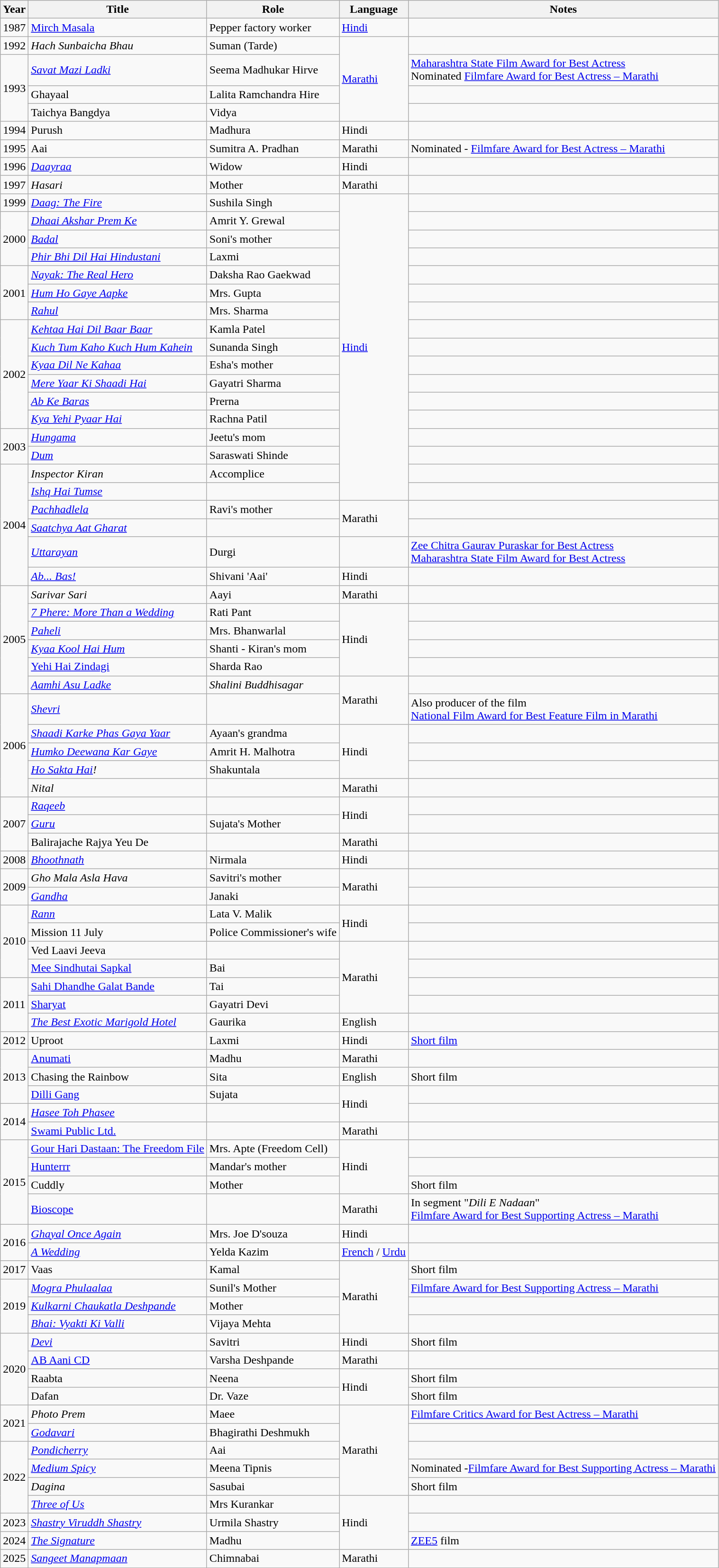<table class="wikitable sortable">
<tr>
<th>Year</th>
<th>Title</th>
<th>Role</th>
<th>Language</th>
<th>Notes</th>
</tr>
<tr>
<td>1987</td>
<td><a href='#'>Mirch Masala</a></td>
<td>Pepper factory worker</td>
<td><a href='#'>Hindi</a></td>
<td></td>
</tr>
<tr>
<td>1992</td>
<td><em>Hach Sunbaicha Bhau</em></td>
<td>Suman (Tarde)</td>
<td rowspan="4"><a href='#'>Marathi</a></td>
<td></td>
</tr>
<tr>
<td rowspan="3">1993</td>
<td><em><a href='#'>Savat Mazi Ladki</a></em></td>
<td>Seema Madhukar Hirve</td>
<td><a href='#'>Maharashtra State Film Award for Best Actress</a><br> Nominated <a href='#'>Filmfare Award for Best Actress – Marathi</a></td>
</tr>
<tr>
<td>Ghayaal</td>
<td>Lalita Ramchandra Hire</td>
<td></td>
</tr>
<tr>
<td>Taichya Bangdya</td>
<td>Vidya</td>
<td></td>
</tr>
<tr>
<td>1994</td>
<td>Purush</td>
<td>Madhura</td>
<td>Hindi</td>
<td></td>
</tr>
<tr>
<td>1995</td>
<td>Aai</td>
<td>Sumitra A. Pradhan</td>
<td>Marathi</td>
<td>Nominated - <a href='#'>Filmfare Award for Best Actress – Marathi</a></td>
</tr>
<tr>
<td>1996</td>
<td><em><a href='#'>Daayraa</a></em></td>
<td>Widow</td>
<td>Hindi</td>
<td></td>
</tr>
<tr>
<td>1997</td>
<td><em>Hasari</em></td>
<td>Mother</td>
<td>Marathi</td>
<td></td>
</tr>
<tr>
<td>1999</td>
<td><em><a href='#'>Daag: The Fire</a></em></td>
<td>Sushila Singh</td>
<td rowspan="17"><a href='#'>Hindi</a></td>
<td></td>
</tr>
<tr>
<td rowspan="3">2000</td>
<td><em><a href='#'>Dhaai Akshar Prem Ke</a></em></td>
<td>Amrit Y. Grewal</td>
<td></td>
</tr>
<tr>
<td><em><a href='#'>Badal</a></em></td>
<td>Soni's mother</td>
<td></td>
</tr>
<tr>
<td><em><a href='#'>Phir Bhi Dil Hai Hindustani</a></em></td>
<td>Laxmi</td>
<td></td>
</tr>
<tr>
<td rowspan="3">2001</td>
<td><em><a href='#'>Nayak: The Real Hero</a></em></td>
<td>Daksha Rao Gaekwad</td>
<td></td>
</tr>
<tr>
<td><em><a href='#'>Hum Ho Gaye Aapke</a></em></td>
<td>Mrs. Gupta</td>
<td></td>
</tr>
<tr>
<td><em><a href='#'>Rahul</a></em></td>
<td>Mrs. Sharma</td>
<td></td>
</tr>
<tr>
<td rowspan="6">2002</td>
<td><em><a href='#'>Kehtaa Hai Dil Baar Baar</a></em></td>
<td>Kamla Patel</td>
<td></td>
</tr>
<tr>
<td><em><a href='#'>Kuch Tum Kaho Kuch Hum Kahein</a></em></td>
<td>Sunanda Singh</td>
<td></td>
</tr>
<tr>
<td><em><a href='#'>Kyaa Dil Ne Kahaa</a></em></td>
<td>Esha's mother</td>
<td></td>
</tr>
<tr>
<td><em><a href='#'>Mere Yaar Ki Shaadi Hai</a></em></td>
<td>Gayatri Sharma</td>
<td></td>
</tr>
<tr>
<td><em><a href='#'>Ab Ke Baras</a></em></td>
<td>Prerna</td>
<td></td>
</tr>
<tr>
<td><em><a href='#'>Kya Yehi Pyaar Hai</a></em></td>
<td>Rachna Patil</td>
<td></td>
</tr>
<tr>
<td rowspan="2">2003</td>
<td><em><a href='#'>Hungama</a></em></td>
<td>Jeetu's mom</td>
<td></td>
</tr>
<tr>
<td><em><a href='#'>Dum</a></em></td>
<td>Saraswati Shinde</td>
<td></td>
</tr>
<tr>
<td rowspan="6">2004</td>
<td><em>Inspector Kiran</em></td>
<td>Accomplice</td>
<td></td>
</tr>
<tr>
<td><em><a href='#'>Ishq Hai Tumse</a></em></td>
<td></td>
<td></td>
</tr>
<tr>
<td><em><a href='#'>Pachhadlela</a></em></td>
<td>Ravi's mother</td>
<td rowspan="2">Marathi</td>
<td></td>
</tr>
<tr>
<td><em><a href='#'>Saatchya Aat Gharat</a></em></td>
<td></td>
<td></td>
</tr>
<tr>
<td><em><a href='#'>Uttarayan</a></em></td>
<td>Durgi</td>
<td></td>
<td><a href='#'>Zee Chitra Gaurav Puraskar for Best Actress</a><br><a href='#'>Maharashtra State Film Award for Best Actress</a></td>
</tr>
<tr>
<td><em><a href='#'>Ab... Bas!</a></em></td>
<td>Shivani 'Aai'</td>
<td>Hindi</td>
<td></td>
</tr>
<tr>
<td rowspan="6">2005</td>
<td><em>Sarivar Sari</em></td>
<td>Aayi</td>
<td>Marathi</td>
<td></td>
</tr>
<tr>
<td><em><a href='#'>7 Phere: More Than a Wedding</a></em></td>
<td>Rati Pant</td>
<td rowspan="4">Hindi</td>
<td></td>
</tr>
<tr>
<td><em><a href='#'>Paheli</a></em></td>
<td>Mrs. Bhanwarlal</td>
<td></td>
</tr>
<tr>
<td><em><a href='#'>Kyaa Kool Hai Hum</a></em></td>
<td>Shanti - Kiran's mom</td>
<td></td>
</tr>
<tr>
<td><a href='#'>Yehi Hai Zindagi</a></td>
<td>Sharda Rao</td>
<td></td>
</tr>
<tr>
<td><em><a href='#'>Aamhi Asu Ladke</a></em></td>
<td><em>Shalini Buddhisagar</em></td>
<td rowspan="2">Marathi</td>
<td></td>
</tr>
<tr>
<td rowspan="5">2006</td>
<td><em><a href='#'>Shevri</a></em></td>
<td></td>
<td>Also producer of the film<br><a href='#'>National Film Award for Best Feature Film in Marathi</a></td>
</tr>
<tr>
<td><em><a href='#'>Shaadi Karke Phas Gaya Yaar</a></em></td>
<td>Ayaan's grandma</td>
<td rowspan="3">Hindi</td>
<td></td>
</tr>
<tr>
<td><em><a href='#'>Humko Deewana Kar Gaye</a></em></td>
<td>Amrit H. Malhotra</td>
<td></td>
</tr>
<tr>
<td><em><a href='#'>Ho Sakta Hai</a>!</em></td>
<td>Shakuntala</td>
<td></td>
</tr>
<tr>
<td><em>Nital</em></td>
<td></td>
<td>Marathi</td>
<td></td>
</tr>
<tr>
<td rowspan="3">2007</td>
<td><em><a href='#'>Raqeeb</a></em></td>
<td></td>
<td rowspan="2">Hindi</td>
<td></td>
</tr>
<tr>
<td><em><a href='#'>Guru</a></em></td>
<td>Sujata's Mother</td>
<td></td>
</tr>
<tr>
<td>Balirajache Rajya Yeu De</td>
<td></td>
<td>Marathi</td>
<td></td>
</tr>
<tr>
<td>2008</td>
<td><em><a href='#'>Bhoothnath</a></em></td>
<td>Nirmala</td>
<td>Hindi</td>
<td></td>
</tr>
<tr>
<td rowspan="2">2009</td>
<td><em>Gho Mala Asla Hava</em></td>
<td>Savitri's mother</td>
<td rowspan="2">Marathi</td>
<td></td>
</tr>
<tr>
<td><em><a href='#'>Gandha</a></em></td>
<td>Janaki</td>
<td></td>
</tr>
<tr>
<td rowspan="4">2010</td>
<td><em><a href='#'>Rann</a></em></td>
<td>Lata V. Malik</td>
<td rowspan="2">Hindi</td>
<td></td>
</tr>
<tr>
<td>Mission 11 July</td>
<td>Police Commissioner's wife</td>
<td></td>
</tr>
<tr>
<td>Ved Laavi Jeeva</td>
<td></td>
<td rowspan="4">Marathi</td>
<td></td>
</tr>
<tr>
<td><a href='#'>Mee Sindhutai Sapkal</a></td>
<td>Bai</td>
<td></td>
</tr>
<tr>
<td rowspan="3">2011</td>
<td><a href='#'>Sahi Dhandhe Galat Bande</a></td>
<td>Tai</td>
<td></td>
</tr>
<tr>
<td><a href='#'>Sharyat</a></td>
<td>Gayatri Devi</td>
<td></td>
</tr>
<tr>
<td><em><a href='#'>The Best Exotic Marigold Hotel</a></em></td>
<td>Gaurika</td>
<td>English</td>
<td></td>
</tr>
<tr>
<td>2012</td>
<td>Uproot</td>
<td>Laxmi</td>
<td>Hindi</td>
<td><a href='#'>Short film</a></td>
</tr>
<tr>
<td rowspan="3">2013</td>
<td><a href='#'>Anumati</a></td>
<td>Madhu</td>
<td>Marathi</td>
<td></td>
</tr>
<tr>
<td>Chasing the Rainbow</td>
<td>Sita</td>
<td>English</td>
<td>Short film</td>
</tr>
<tr>
<td><a href='#'>Dilli Gang</a></td>
<td>Sujata</td>
<td rowspan="2">Hindi</td>
<td></td>
</tr>
<tr>
<td rowspan="2">2014</td>
<td><em><a href='#'>Hasee Toh Phasee</a></em></td>
<td></td>
<td></td>
</tr>
<tr>
<td><a href='#'>Swami Public Ltd.</a></td>
<td></td>
<td>Marathi</td>
<td></td>
</tr>
<tr>
<td rowspan="4">2015</td>
<td><a href='#'>Gour Hari Dastaan: The Freedom File</a></td>
<td>Mrs. Apte (Freedom Cell)</td>
<td rowspan="3">Hindi</td>
<td></td>
</tr>
<tr>
<td><a href='#'>Hunterrr</a></td>
<td>Mandar's mother</td>
<td></td>
</tr>
<tr>
<td>Cuddly</td>
<td>Mother</td>
<td>Short film</td>
</tr>
<tr>
<td><a href='#'>Bioscope</a></td>
<td></td>
<td>Marathi</td>
<td>In segment "<em>Dili E Nadaan</em>" <br><a href='#'>Filmfare Award for Best Supporting Actress – Marathi</a></td>
</tr>
<tr>
<td rowspan="2">2016</td>
<td><em><a href='#'>Ghayal Once Again</a></em></td>
<td>Mrs. Joe D'souza</td>
<td>Hindi</td>
<td></td>
</tr>
<tr>
<td><em><a href='#'>A Wedding</a></em></td>
<td>Yelda Kazim</td>
<td><a href='#'>French</a> / <a href='#'>Urdu</a></td>
<td></td>
</tr>
<tr>
<td>2017</td>
<td>Vaas</td>
<td>Kamal</td>
<td rowspan="4">Marathi</td>
<td>Short film</td>
</tr>
<tr>
<td rowspan="3">2019</td>
<td><em><a href='#'>Mogra Phulaalaa</a></em></td>
<td>Sunil's Mother</td>
<td><a href='#'>Filmfare Award for Best Supporting Actress – Marathi</a></td>
</tr>
<tr>
<td><em><a href='#'>Kulkarni Chaukatla Deshpande</a></em></td>
<td>Mother</td>
<td></td>
</tr>
<tr>
<td><em><a href='#'>Bhai: Vyakti Ki Valli</a></em></td>
<td>Vijaya Mehta</td>
<td></td>
</tr>
<tr>
<td rowspan="4">2020</td>
<td><em><a href='#'>Devi</a></em></td>
<td>Savitri</td>
<td>Hindi</td>
<td>Short film</td>
</tr>
<tr>
<td><a href='#'>AB Aani CD</a></td>
<td>Varsha Deshpande</td>
<td>Marathi</td>
<td></td>
</tr>
<tr>
<td>Raabta</td>
<td>Neena</td>
<td rowspan="2">Hindi</td>
<td>Short film</td>
</tr>
<tr>
<td>Dafan</td>
<td>Dr. Vaze</td>
<td>Short film</td>
</tr>
<tr>
<td rowspan="2">2021</td>
<td><em>Photo Prem</em></td>
<td>Maee</td>
<td rowspan="5">Marathi</td>
<td><a href='#'>Filmfare Critics Award for Best Actress – Marathi</a></td>
</tr>
<tr>
<td><em><a href='#'>Godavari</a></em></td>
<td>Bhagirathi Deshmukh</td>
<td></td>
</tr>
<tr>
<td rowspan="4">2022</td>
<td><em><a href='#'>Pondicherry</a></em></td>
<td>Aai</td>
<td></td>
</tr>
<tr>
<td><em><a href='#'>Medium Spicy</a></em></td>
<td>Meena Tipnis</td>
<td>Nominated -<a href='#'>Filmfare Award for Best Supporting Actress – Marathi</a></td>
</tr>
<tr>
<td><em>Dagina</em></td>
<td>Sasubai</td>
<td>Short film</td>
</tr>
<tr>
<td><em><a href='#'>Three of Us</a></em></td>
<td>Mrs Kurankar</td>
<td rowspan="3">Hindi</td>
<td></td>
</tr>
<tr>
<td>2023</td>
<td><em><a href='#'>Shastry Viruddh Shastry</a></em></td>
<td>Urmila Shastry</td>
<td></td>
</tr>
<tr>
<td>2024</td>
<td><em><a href='#'>The Signature</a></em></td>
<td>Madhu</td>
<td><a href='#'>ZEE5</a> film</td>
</tr>
<tr>
<td>2025</td>
<td><em><a href='#'>Sangeet Manapmaan</a></em></td>
<td>Chimnabai</td>
<td>Marathi</td>
<td></td>
</tr>
</table>
